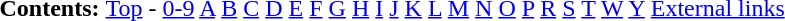<table id="toc" border="0">
<tr>
<th>Contents:</th>
<td><a href='#'>Top</a> - <a href='#'>0-9</a> <a href='#'>A</a> <a href='#'>B</a> <a href='#'>C</a> <a href='#'>D</a> <a href='#'>E</a> <a href='#'>F</a> <a href='#'>G</a> <a href='#'>H</a> <a href='#'>I</a> <a href='#'>J</a> <a href='#'>K</a> <a href='#'>L</a> <a href='#'>M</a> <a href='#'>N</a> <a href='#'>O</a> <a href='#'>P</a> <a href='#'>R</a> <a href='#'>S</a> <a href='#'>T</a> <a href='#'>W</a> <a href='#'>Y</a> <a href='#'>External links</a> </td>
</tr>
</table>
